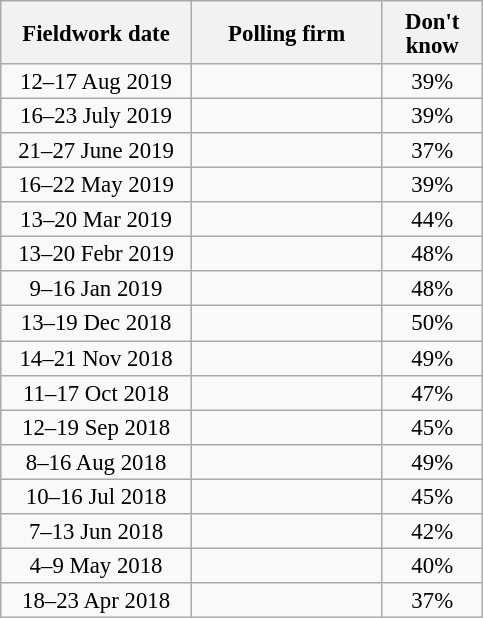<table class="wikitable sortable" style="text-align:center;font-size:95%;line-height:16px;">
<tr style="height:42px;">
<th style="width:120px;">Fieldwork date</th>
<th style="width:120px;">Polling firm</th>
<th style="width: 60px;">Don't know</th>
</tr>
<tr>
<td data-sort-value="2019-08-17">12–17 Aug 2019</td>
<td></td>
<td>39%</td>
</tr>
<tr>
<td data-sort-value="2019-07-23">16–23 July 2019</td>
<td></td>
<td>39%</td>
</tr>
<tr>
<td data-sort-value="2019-06-27">21–27 June 2019</td>
<td></td>
<td>37%</td>
</tr>
<tr>
<td data-sort-value="2019-05-22">16–22 May 2019</td>
<td></td>
<td>39%</td>
</tr>
<tr>
<td data-sort-value="2019-03-20">13–20 Mar 2019</td>
<td></td>
<td>44%</td>
</tr>
<tr>
<td data-sort-value="2019-02-20">13–20 Febr 2019</td>
<td></td>
<td>48%</td>
</tr>
<tr>
<td data-sort-value="2019-01-16">9–16 Jan 2019</td>
<td></td>
<td>48%</td>
</tr>
<tr>
<td data-sort-value="2018-12-19">13–19 Dec 2018</td>
<td></td>
<td>50%</td>
</tr>
<tr>
<td data-sort-value="2018-11-21">14–21 Nov 2018</td>
<td></td>
<td>49%</td>
</tr>
<tr>
<td data-sort-value="2018-10-17">11–17 Oct 2018</td>
<td></td>
<td>47%</td>
</tr>
<tr>
<td data-sort-value="2018-09-19">12–19 Sep 2018</td>
<td></td>
<td>45%</td>
</tr>
<tr>
<td data-sort-value="2018-08-16">8–16 Aug 2018</td>
<td></td>
<td>49%</td>
</tr>
<tr>
<td data-sort-value="2018-07-16">10–16 Jul 2018</td>
<td></td>
<td>45%</td>
</tr>
<tr>
<td data-sort-value="2018-06-13">7–13 Jun 2018</td>
<td></td>
<td>42%</td>
</tr>
<tr>
<td data-sort-value="2018-05-09">4–9 May 2018</td>
<td></td>
<td>40%</td>
</tr>
<tr>
<td data-sort-value="2018-04-23">18–23 Apr 2018</td>
<td></td>
<td>37%</td>
</tr>
</table>
